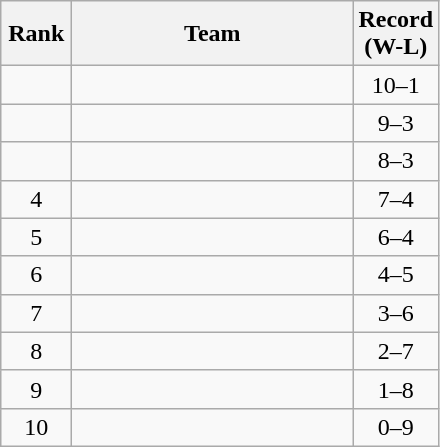<table class="wikitable" style="text-align:center;">
<tr>
<th width=40>Rank</th>
<th width=180>Team</th>
<th width=40>Record (W-L)</th>
</tr>
<tr>
<td></td>
<td style="text-align:left;"></td>
<td>10–1</td>
</tr>
<tr>
<td></td>
<td style="text-align:left;"></td>
<td>9–3</td>
</tr>
<tr>
<td></td>
<td style="text-align:left;"></td>
<td>8–3</td>
</tr>
<tr>
<td>4</td>
<td style="text-align:left;"></td>
<td>7–4</td>
</tr>
<tr>
<td>5</td>
<td style="text-align:left;"></td>
<td>6–4</td>
</tr>
<tr>
<td>6</td>
<td style="text-align:left;"></td>
<td>4–5</td>
</tr>
<tr>
<td>7</td>
<td style="text-align:left;"></td>
<td>3–6</td>
</tr>
<tr>
<td>8</td>
<td style="text-align:left;"></td>
<td>2–7</td>
</tr>
<tr>
<td>9</td>
<td style="text-align:left;"></td>
<td>1–8</td>
</tr>
<tr>
<td>10</td>
<td style="text-align:left;"></td>
<td>0–9</td>
</tr>
</table>
